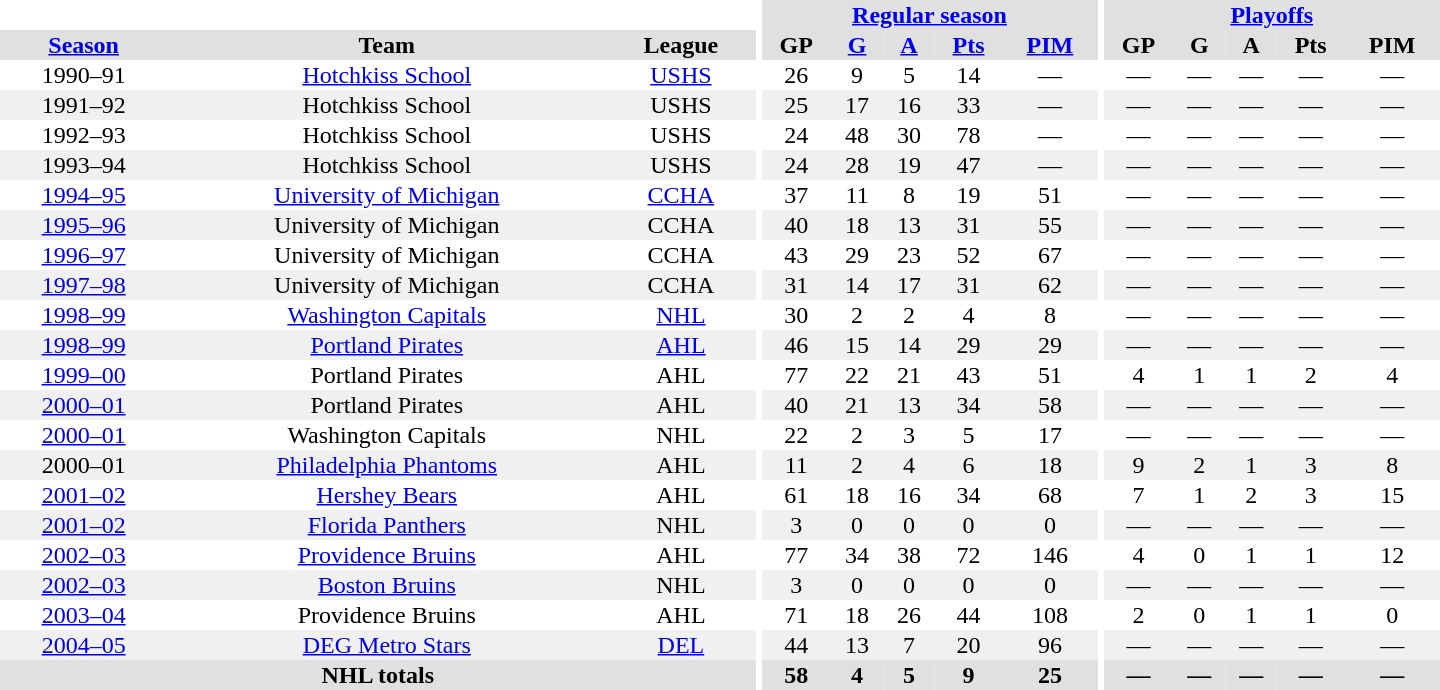<table border="0" cellpadding="1" cellspacing="0" style="text-align:center; width:60em">
<tr bgcolor="#e0e0e0">
<th colspan="3" bgcolor="#ffffff"></th>
<th rowspan="99" bgcolor="#ffffff"></th>
<th colspan="5"><a href='#'>Regular season</a></th>
<th rowspan="99" bgcolor="#ffffff"></th>
<th colspan="5"><a href='#'>Playoffs</a></th>
</tr>
<tr bgcolor="#e0e0e0">
<th><a href='#'>Season</a></th>
<th>Team</th>
<th>League</th>
<th>GP</th>
<th><a href='#'>G</a></th>
<th><a href='#'>A</a></th>
<th><a href='#'>Pts</a></th>
<th><a href='#'>PIM</a></th>
<th>GP</th>
<th>G</th>
<th>A</th>
<th>Pts</th>
<th>PIM</th>
</tr>
<tr>
<td>1990–91</td>
<td><a href='#'>Hotchkiss School</a></td>
<td><a href='#'>USHS</a></td>
<td>26</td>
<td>9</td>
<td>5</td>
<td>14</td>
<td>—</td>
<td>—</td>
<td>—</td>
<td>—</td>
<td>—</td>
<td>—</td>
</tr>
<tr bgcolor="#f0f0f0">
<td>1991–92</td>
<td>Hotchkiss School</td>
<td>USHS</td>
<td>25</td>
<td>17</td>
<td>16</td>
<td>33</td>
<td>—</td>
<td>—</td>
<td>—</td>
<td>—</td>
<td>—</td>
<td>—</td>
</tr>
<tr>
<td>1992–93</td>
<td>Hotchkiss School</td>
<td>USHS</td>
<td>24</td>
<td>48</td>
<td>30</td>
<td>78</td>
<td>—</td>
<td>—</td>
<td>—</td>
<td>—</td>
<td>—</td>
<td>—</td>
</tr>
<tr bgcolor="#f0f0f0">
<td>1993–94</td>
<td>Hotchkiss School</td>
<td>USHS</td>
<td>24</td>
<td>28</td>
<td>19</td>
<td>47</td>
<td>—</td>
<td>—</td>
<td>—</td>
<td>—</td>
<td>—</td>
<td>—</td>
</tr>
<tr>
<td><a href='#'>1994–95</a></td>
<td><a href='#'>University of Michigan</a></td>
<td><a href='#'>CCHA</a></td>
<td>37</td>
<td>11</td>
<td>8</td>
<td>19</td>
<td>51</td>
<td>—</td>
<td>—</td>
<td>—</td>
<td>—</td>
<td>—</td>
</tr>
<tr bgcolor="#f0f0f0">
<td><a href='#'>1995–96</a></td>
<td>University of Michigan</td>
<td>CCHA</td>
<td>40</td>
<td>18</td>
<td>13</td>
<td>31</td>
<td>55</td>
<td>—</td>
<td>—</td>
<td>—</td>
<td>—</td>
<td>—</td>
</tr>
<tr>
<td><a href='#'>1996–97</a></td>
<td>University of Michigan</td>
<td>CCHA</td>
<td>43</td>
<td>29</td>
<td>23</td>
<td>52</td>
<td>67</td>
<td>—</td>
<td>—</td>
<td>—</td>
<td>—</td>
<td>—</td>
</tr>
<tr bgcolor="#f0f0f0">
<td><a href='#'>1997–98</a></td>
<td>University of Michigan</td>
<td>CCHA</td>
<td>31</td>
<td>14</td>
<td>17</td>
<td>31</td>
<td>62</td>
<td>—</td>
<td>—</td>
<td>—</td>
<td>—</td>
<td>—</td>
</tr>
<tr>
<td><a href='#'>1998–99</a></td>
<td><a href='#'>Washington Capitals</a></td>
<td><a href='#'>NHL</a></td>
<td>30</td>
<td>2</td>
<td>2</td>
<td>4</td>
<td>8</td>
<td>—</td>
<td>—</td>
<td>—</td>
<td>—</td>
<td>—</td>
</tr>
<tr bgcolor="#f0f0f0">
<td><a href='#'>1998–99</a></td>
<td><a href='#'>Portland Pirates</a></td>
<td><a href='#'>AHL</a></td>
<td>46</td>
<td>15</td>
<td>14</td>
<td>29</td>
<td>29</td>
<td>—</td>
<td>—</td>
<td>—</td>
<td>—</td>
<td>—</td>
</tr>
<tr>
<td><a href='#'>1999–00</a></td>
<td>Portland Pirates</td>
<td>AHL</td>
<td>77</td>
<td>22</td>
<td>21</td>
<td>43</td>
<td>51</td>
<td>4</td>
<td>1</td>
<td>1</td>
<td>2</td>
<td>4</td>
</tr>
<tr bgcolor="#f0f0f0">
<td><a href='#'>2000–01</a></td>
<td>Portland Pirates</td>
<td>AHL</td>
<td>40</td>
<td>21</td>
<td>13</td>
<td>34</td>
<td>58</td>
<td>—</td>
<td>—</td>
<td>—</td>
<td>—</td>
<td>—</td>
</tr>
<tr>
<td><a href='#'>2000–01</a></td>
<td>Washington Capitals</td>
<td>NHL</td>
<td>22</td>
<td>2</td>
<td>3</td>
<td>5</td>
<td>17</td>
<td>—</td>
<td>—</td>
<td>—</td>
<td>—</td>
<td>—</td>
</tr>
<tr bgcolor="#f0f0f0">
<td>2000–01</td>
<td><a href='#'>Philadelphia Phantoms</a></td>
<td>AHL</td>
<td>11</td>
<td>2</td>
<td>4</td>
<td>6</td>
<td>18</td>
<td>9</td>
<td>2</td>
<td>1</td>
<td>3</td>
<td>8</td>
</tr>
<tr>
<td><a href='#'>2001–02</a></td>
<td><a href='#'>Hershey Bears</a></td>
<td>AHL</td>
<td>61</td>
<td>18</td>
<td>16</td>
<td>34</td>
<td>68</td>
<td>7</td>
<td>1</td>
<td>2</td>
<td>3</td>
<td>15</td>
</tr>
<tr bgcolor="#f0f0f0">
<td><a href='#'>2001–02</a></td>
<td><a href='#'>Florida Panthers</a></td>
<td>NHL</td>
<td>3</td>
<td>0</td>
<td>0</td>
<td>0</td>
<td>0</td>
<td>—</td>
<td>—</td>
<td>—</td>
<td>—</td>
<td>—</td>
</tr>
<tr>
<td><a href='#'>2002–03</a></td>
<td><a href='#'>Providence Bruins</a></td>
<td>AHL</td>
<td>77</td>
<td>34</td>
<td>38</td>
<td>72</td>
<td>146</td>
<td>4</td>
<td>0</td>
<td>1</td>
<td>1</td>
<td>12</td>
</tr>
<tr bgcolor="#f0f0f0">
<td><a href='#'>2002–03</a></td>
<td><a href='#'>Boston Bruins</a></td>
<td>NHL</td>
<td>3</td>
<td>0</td>
<td>0</td>
<td>0</td>
<td>0</td>
<td>—</td>
<td>—</td>
<td>—</td>
<td>—</td>
<td>—</td>
</tr>
<tr>
<td><a href='#'>2003–04</a></td>
<td>Providence Bruins</td>
<td>AHL</td>
<td>71</td>
<td>18</td>
<td>26</td>
<td>44</td>
<td>108</td>
<td>2</td>
<td>0</td>
<td>1</td>
<td>1</td>
<td>0</td>
</tr>
<tr bgcolor="#f0f0f0">
<td><a href='#'>2004–05</a></td>
<td><a href='#'>DEG Metro Stars</a></td>
<td><a href='#'>DEL</a></td>
<td>44</td>
<td>13</td>
<td>7</td>
<td>20</td>
<td>96</td>
<td>—</td>
<td>—</td>
<td>—</td>
<td>—</td>
<td>—</td>
</tr>
<tr bgcolor="#e0e0e0">
<th colspan="3">NHL totals</th>
<th>58</th>
<th>4</th>
<th>5</th>
<th>9</th>
<th>25</th>
<th>—</th>
<th>—</th>
<th>—</th>
<th>—</th>
<th>—</th>
</tr>
</table>
